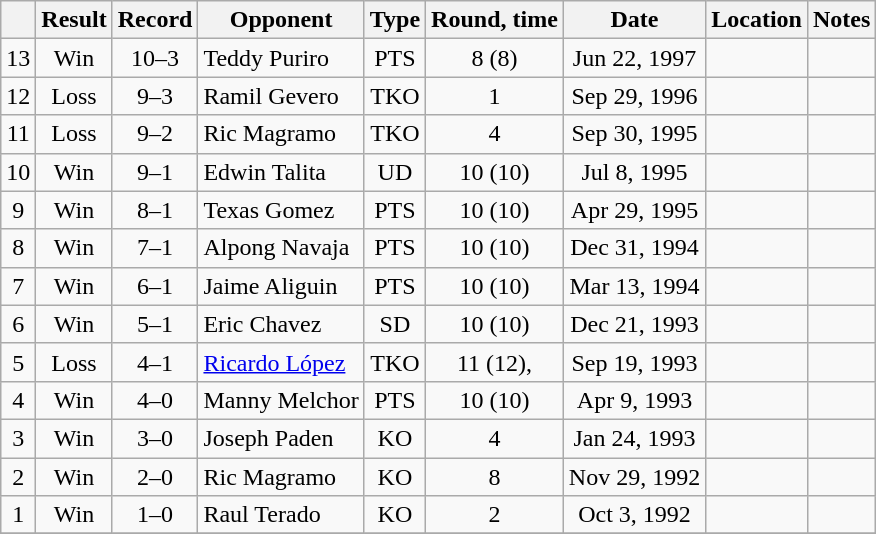<table class="wikitable" style="text-align:center">
<tr>
<th></th>
<th>Result</th>
<th>Record</th>
<th>Opponent</th>
<th>Type</th>
<th>Round, time</th>
<th>Date</th>
<th>Location</th>
<th>Notes</th>
</tr>
<tr>
<td>13</td>
<td>Win</td>
<td>10–3</td>
<td style="text-align:left;">Teddy Puriro</td>
<td>PTS</td>
<td>8 (8)</td>
<td>Jun 22, 1997</td>
<td style="text-align:left;"></td>
<td></td>
</tr>
<tr>
<td>12</td>
<td>Loss</td>
<td>9–3</td>
<td style="text-align:left;">Ramil Gevero</td>
<td>TKO</td>
<td>1</td>
<td>Sep 29, 1996</td>
<td style="text-align:left;"></td>
<td></td>
</tr>
<tr>
<td>11</td>
<td>Loss</td>
<td>9–2</td>
<td style="text-align:left;">Ric Magramo</td>
<td>TKO</td>
<td>4</td>
<td>Sep 30, 1995</td>
<td style="text-align:left;"></td>
<td></td>
</tr>
<tr>
<td>10</td>
<td>Win</td>
<td>9–1</td>
<td style="text-align:left;">Edwin Talita</td>
<td>UD</td>
<td>10 (10)</td>
<td>Jul 8, 1995</td>
<td style="text-align:left;"></td>
<td></td>
</tr>
<tr>
<td>9</td>
<td>Win</td>
<td>8–1</td>
<td style="text-align:left;">Texas Gomez</td>
<td>PTS</td>
<td>10 (10)</td>
<td>Apr 29, 1995</td>
<td style="text-align:left;"></td>
<td></td>
</tr>
<tr>
<td>8</td>
<td>Win</td>
<td>7–1</td>
<td style="text-align:left;">Alpong Navaja</td>
<td>PTS</td>
<td>10 (10)</td>
<td>Dec 31, 1994</td>
<td style="text-align:left;"></td>
<td></td>
</tr>
<tr>
<td>7</td>
<td>Win</td>
<td>6–1</td>
<td style="text-align:left;">Jaime Aliguin</td>
<td>PTS</td>
<td>10 (10)</td>
<td>Mar 13, 1994</td>
<td style="text-align:left;"></td>
<td></td>
</tr>
<tr>
<td>6</td>
<td>Win</td>
<td>5–1</td>
<td style="text-align:left;">Eric Chavez</td>
<td>SD</td>
<td>10 (10)</td>
<td>Dec 21, 1993</td>
<td style="text-align:left;"></td>
<td></td>
</tr>
<tr>
<td>5</td>
<td>Loss</td>
<td>4–1</td>
<td style="text-align:left;"><a href='#'>Ricardo López</a></td>
<td>TKO</td>
<td>11 (12), </td>
<td>Sep 19, 1993</td>
<td style="text-align:left;"></td>
<td style="text-align:left;"></td>
</tr>
<tr>
<td>4</td>
<td>Win</td>
<td>4–0</td>
<td style="text-align:left;">Manny Melchor</td>
<td>PTS</td>
<td>10 (10)</td>
<td>Apr 9, 1993</td>
<td style="text-align:left;"></td>
<td></td>
</tr>
<tr>
<td>3</td>
<td>Win</td>
<td>3–0</td>
<td style="text-align:left;">Joseph Paden</td>
<td>KO</td>
<td>4</td>
<td>Jan 24, 1993</td>
<td style="text-align:left;"></td>
<td></td>
</tr>
<tr>
<td>2</td>
<td>Win</td>
<td>2–0</td>
<td style="text-align:left;">Ric Magramo</td>
<td>KO</td>
<td>8</td>
<td>Nov 29, 1992</td>
<td style="text-align:left;"></td>
<td></td>
</tr>
<tr>
<td>1</td>
<td>Win</td>
<td>1–0</td>
<td style="text-align:left;">Raul Terado</td>
<td>KO</td>
<td>2</td>
<td>Oct 3, 1992</td>
<td style="text-align:left;"></td>
<td></td>
</tr>
<tr>
</tr>
</table>
